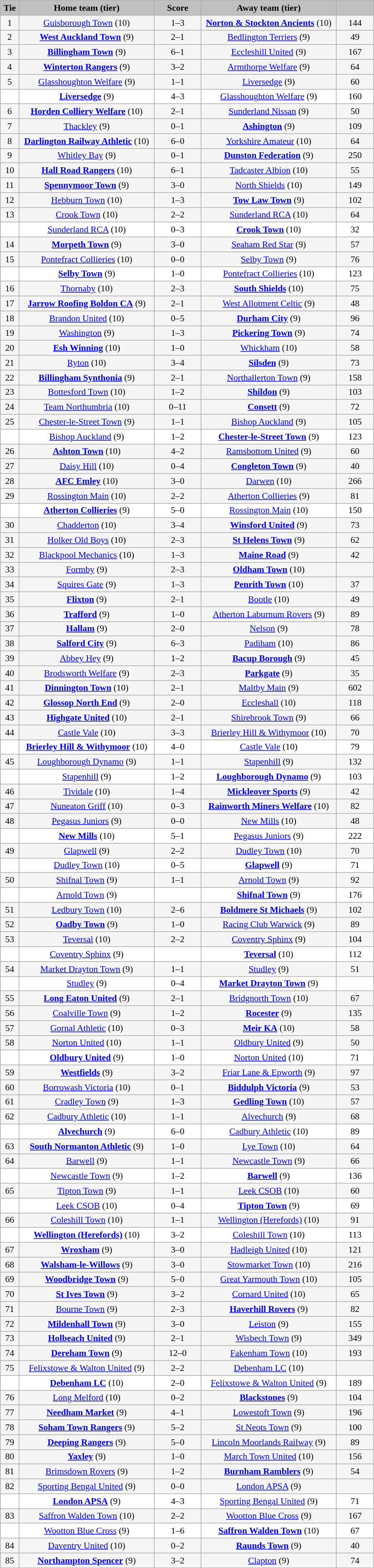<table class="wikitable" style="width: 600px; background:WhiteSmoke; text-align:center; font-size:90%">
<tr>
<td scope="col" style="width:  5.00%; background:silver;"><strong>Tie</strong></td>
<td scope="col" style="width: 36.25%; background:silver;"><strong>Home team (tier)</strong></td>
<td scope="col" style="width: 12.50%; background:silver;"><strong>Score</strong></td>
<td scope="col" style="width: 36.25%; background:silver;"><strong>Away team (tier)</strong></td>
<td scope="col" style="width: 10.00%; background:silver;"><strong></strong></td>
</tr>
<tr>
<td>1</td>
<td><a href='#'>Guisborough Town</a> (10)</td>
<td>1–3</td>
<td><strong><a href='#'>Norton & Stockton Ancients</a></strong> (10)</td>
<td>144</td>
</tr>
<tr>
<td>2</td>
<td><strong><a href='#'>West Auckland Town</a></strong> (9)</td>
<td>2–1</td>
<td><a href='#'>Bedlington Terriers</a> (9)</td>
<td>49</td>
</tr>
<tr>
<td>3</td>
<td><strong><a href='#'>Billingham Town</a></strong> (9)</td>
<td>6–1</td>
<td><a href='#'>Eccleshill United</a> (9)</td>
<td>167</td>
</tr>
<tr>
<td>4</td>
<td><strong><a href='#'>Winterton Rangers</a></strong> (9)</td>
<td>3–2</td>
<td><a href='#'>Armthorpe Welfare</a> (9)</td>
<td>64</td>
</tr>
<tr>
<td>5</td>
<td><a href='#'>Glasshoughton Welfare</a> (9)</td>
<td>1–1</td>
<td><a href='#'>Liversedge</a> (9)</td>
<td>60</td>
</tr>
<tr style="background:white;">
<td><em></em></td>
<td><strong><a href='#'>Liversedge</a></strong> (9)</td>
<td>4–3</td>
<td><a href='#'>Glasshoughton Welfare</a> (9)</td>
<td>160</td>
</tr>
<tr>
<td>6</td>
<td><strong><a href='#'>Horden Colliery Welfare</a></strong> (10)</td>
<td>2–1</td>
<td><a href='#'>Sunderland Nissan</a> (9)</td>
<td>50</td>
</tr>
<tr>
<td>7</td>
<td><a href='#'>Thackley</a> (9)</td>
<td>0–1</td>
<td><strong><a href='#'>Ashington</a></strong> (9)</td>
<td>109</td>
</tr>
<tr>
<td>8</td>
<td><strong><a href='#'>Darlington Railway Athletic</a></strong> (10)</td>
<td>6–0</td>
<td><a href='#'>Yorkshire Amateur</a> (10)</td>
<td>64</td>
</tr>
<tr>
<td>9</td>
<td><a href='#'>Whitley Bay</a> (9)</td>
<td>0–1</td>
<td><strong><a href='#'>Dunston Federation</a></strong> (9)</td>
<td>250</td>
</tr>
<tr>
<td>10</td>
<td><strong><a href='#'>Hall Road Rangers</a></strong> (10)</td>
<td>6–1</td>
<td><a href='#'>Tadcaster Albion</a> (10)</td>
<td>55</td>
</tr>
<tr>
<td>11</td>
<td><strong><a href='#'>Spennymoor Town</a></strong> (9)</td>
<td>3–0</td>
<td><a href='#'>North Shields</a> (10)</td>
<td>149</td>
</tr>
<tr>
<td>12</td>
<td><a href='#'>Hebburn Town</a> (10)</td>
<td>1–3</td>
<td><strong><a href='#'>Tow Law Town</a></strong> (9)</td>
<td>102</td>
</tr>
<tr>
<td>13</td>
<td><a href='#'>Crook Town</a> (10)</td>
<td>2–2</td>
<td><a href='#'>Sunderland RCA</a> (10)</td>
<td>64</td>
</tr>
<tr style="background:white;">
<td><em></em></td>
<td><a href='#'>Sunderland RCA</a> (10)</td>
<td>0–3</td>
<td><strong><a href='#'>Crook Town</a></strong> (10)</td>
<td>32</td>
</tr>
<tr>
<td>14</td>
<td><strong><a href='#'>Morpeth Town</a></strong> (9)</td>
<td>3–0</td>
<td><a href='#'>Seaham Red Star</a> (9)</td>
<td>57</td>
</tr>
<tr>
<td>15</td>
<td><a href='#'>Pontefract Collieries</a> (10)</td>
<td>0–0</td>
<td><a href='#'>Selby Town</a> (9)</td>
<td>76</td>
</tr>
<tr style="background:white;">
<td><em></em></td>
<td><strong><a href='#'>Selby Town</a></strong> (9)</td>
<td>1–0</td>
<td><a href='#'>Pontefract Collieries</a> (10)</td>
<td>123</td>
</tr>
<tr>
<td>16</td>
<td><a href='#'>Thornaby</a> (10)</td>
<td>2–3</td>
<td><strong><a href='#'>South Shields</a></strong> (10)</td>
<td>75</td>
</tr>
<tr>
<td>17</td>
<td><strong><a href='#'>Jarrow Roofing Boldon CA</a></strong> (9)</td>
<td>2–1</td>
<td><a href='#'>West Allotment Celtic</a> (9)</td>
<td>48</td>
</tr>
<tr>
<td>18</td>
<td><a href='#'>Brandon United</a> (10)</td>
<td>0–5</td>
<td><strong><a href='#'>Durham City</a></strong> (9)</td>
<td>96</td>
</tr>
<tr>
<td>19</td>
<td><a href='#'>Washington</a> (9)</td>
<td>1–3</td>
<td><strong><a href='#'>Pickering Town</a></strong> (9)</td>
<td>74</td>
</tr>
<tr>
<td>20</td>
<td><strong><a href='#'>Esh Winning</a></strong> (10)</td>
<td>1–0</td>
<td><a href='#'>Whickham</a> (10)</td>
<td>58</td>
</tr>
<tr>
<td>21</td>
<td><a href='#'>Ryton</a> (10)</td>
<td>3–4</td>
<td><strong><a href='#'>Silsden</a></strong> (9)</td>
<td>73</td>
</tr>
<tr>
<td>22</td>
<td><strong><a href='#'>Billingham Synthonia</a></strong> (9)</td>
<td>2–1</td>
<td><a href='#'>Northallerton Town</a> (9)</td>
<td>158</td>
</tr>
<tr>
<td>23</td>
<td><a href='#'>Bottesford Town</a> (10)</td>
<td>1–2</td>
<td><strong><a href='#'>Shildon</a></strong> (9)</td>
<td>103</td>
</tr>
<tr>
<td>24</td>
<td><a href='#'>Team Northumbria</a> (10)</td>
<td>0–11</td>
<td><strong><a href='#'>Consett</a></strong> (9)</td>
<td>72</td>
</tr>
<tr>
<td>25</td>
<td><a href='#'>Chester-le-Street Town</a> (9)</td>
<td>1–1</td>
<td><a href='#'>Bishop Auckland</a> (9)</td>
<td>105</td>
</tr>
<tr style="background:white;">
<td><em></em></td>
<td><a href='#'>Bishop Auckland</a> (9)</td>
<td>1–2</td>
<td><strong><a href='#'>Chester-le-Street Town</a></strong> (9)</td>
<td>123</td>
</tr>
<tr>
<td>26</td>
<td><strong><a href='#'>Ashton Town</a></strong> (10)</td>
<td>4–2</td>
<td><a href='#'>Ramsbottom United</a> (9)</td>
<td>60</td>
</tr>
<tr>
<td>27</td>
<td><a href='#'>Daisy Hill</a> (10)</td>
<td>0–4</td>
<td><strong><a href='#'>Congleton Town</a></strong> (9)</td>
<td>40</td>
</tr>
<tr>
<td>28</td>
<td><strong><a href='#'>AFC Emley</a></strong> (10)</td>
<td>3–0</td>
<td><a href='#'>Darwen</a> (10)</td>
<td>266</td>
</tr>
<tr>
<td>29</td>
<td><a href='#'>Rossington Main</a> (10)</td>
<td>2–2</td>
<td><a href='#'>Atherton Collieries</a> (9)</td>
<td>81</td>
</tr>
<tr style="background:white;">
<td><em></em></td>
<td><strong><a href='#'>Atherton Collieries</a></strong> (9)</td>
<td>5–0</td>
<td><a href='#'>Rossington Main</a> (10)</td>
<td>150</td>
</tr>
<tr>
<td>30</td>
<td><a href='#'>Chadderton</a> (10)</td>
<td>3–4</td>
<td><strong><a href='#'>Winsford United</a></strong> (9)</td>
<td>73</td>
</tr>
<tr>
<td>31</td>
<td><a href='#'>Holker Old Boys</a> (10)</td>
<td>2–3</td>
<td><strong><a href='#'>St Helens Town</a></strong> (9)</td>
<td>62</td>
</tr>
<tr>
<td>32</td>
<td><a href='#'>Blackpool Mechanics</a> (10)</td>
<td>1–3</td>
<td><strong><a href='#'>Maine Road</a></strong> (9)</td>
<td>42</td>
</tr>
<tr>
<td>33</td>
<td><a href='#'>Formby</a> (9)</td>
<td>2–3</td>
<td><strong><a href='#'>Oldham Town</a></strong> (10)</td>
<td></td>
</tr>
<tr>
<td>34</td>
<td><a href='#'>Squires Gate</a> (9)</td>
<td>1–3</td>
<td><strong><a href='#'>Penrith Town</a></strong> (10)</td>
<td>37</td>
</tr>
<tr>
<td>35</td>
<td><strong><a href='#'>Flixton</a></strong> (9)</td>
<td>2–1</td>
<td><a href='#'>Bootle</a> (10)</td>
<td>49</td>
</tr>
<tr>
<td>36</td>
<td><strong><a href='#'>Trafford</a></strong> (9)</td>
<td>1–0</td>
<td><a href='#'>Atherton Laburnum Rovers</a> (9)</td>
<td>89</td>
</tr>
<tr>
<td>37</td>
<td><strong><a href='#'>Hallam</a></strong> (9)</td>
<td>2–0</td>
<td><a href='#'>Nelson</a> (9)</td>
<td>78</td>
</tr>
<tr>
<td>38</td>
<td><strong><a href='#'>Salford City</a></strong> (9)</td>
<td>6–3</td>
<td><a href='#'>Padiham</a> (10)</td>
<td>86</td>
</tr>
<tr>
<td>39</td>
<td><a href='#'>Abbey Hey</a> (9)</td>
<td>1–2</td>
<td><strong><a href='#'>Bacup Borough</a></strong> (9)</td>
<td>45</td>
</tr>
<tr>
<td>40</td>
<td><a href='#'>Brodsworth Welfare</a> (9)</td>
<td>2–3</td>
<td><strong><a href='#'>Parkgate</a></strong> (9)</td>
<td>35</td>
</tr>
<tr>
<td>41</td>
<td><strong><a href='#'>Dinnington Town</a></strong> (10)</td>
<td>2–1</td>
<td><a href='#'>Maltby Main</a> (9)</td>
<td>602</td>
</tr>
<tr>
<td>42</td>
<td><strong><a href='#'>Glossop North End</a></strong> (9)</td>
<td>2–0</td>
<td><a href='#'>Eccleshall</a> (10)</td>
<td>118</td>
</tr>
<tr>
<td>43</td>
<td><strong><a href='#'>Highgate United</a></strong> (10)</td>
<td>2–1</td>
<td><a href='#'>Shirebrook Town</a> (9)</td>
<td>66</td>
</tr>
<tr>
<td>44</td>
<td><a href='#'>Castle Vale</a> (10)</td>
<td>3–3</td>
<td><a href='#'>Brierley Hill & Withymoor</a> (10)</td>
<td>70</td>
</tr>
<tr style="background:white;">
<td><em></em></td>
<td><strong><a href='#'>Brierley Hill & Withymoor</a></strong> (10)</td>
<td>4–0</td>
<td><a href='#'>Castle Vale</a> (10)</td>
<td>79</td>
</tr>
<tr>
<td>45</td>
<td><a href='#'>Loughborough Dynamo</a> (9)</td>
<td>1–1</td>
<td><a href='#'>Stapenhill</a> (9)</td>
<td>132</td>
</tr>
<tr style="background:white;">
<td><em></em></td>
<td><a href='#'>Stapenhill</a> (9)</td>
<td>1–2</td>
<td><strong><a href='#'>Loughborough Dynamo</a></strong> (9)</td>
<td>103</td>
</tr>
<tr>
<td>46</td>
<td><a href='#'>Tividale</a> (10)</td>
<td>1–4</td>
<td><strong><a href='#'>Mickleover Sports</a></strong> (9)</td>
<td>42</td>
</tr>
<tr>
<td>47</td>
<td><a href='#'>Nuneaton Griff</a> (10)</td>
<td>0–3</td>
<td><strong><a href='#'>Rainworth Miners Welfare</a></strong> (10)</td>
<td>82</td>
</tr>
<tr>
<td>48</td>
<td><a href='#'>Pegasus Juniors</a> (9)</td>
<td>0–0</td>
<td><a href='#'>New Mills</a> (10)</td>
<td>48</td>
</tr>
<tr style="background:white;">
<td><em></em></td>
<td><strong><a href='#'>New Mills</a></strong> (10)</td>
<td>5–1</td>
<td><a href='#'>Pegasus Juniors</a> (9)</td>
<td>222</td>
</tr>
<tr>
<td>49</td>
<td><a href='#'>Glapwell</a> (9)</td>
<td>2–2</td>
<td><a href='#'>Dudley Town</a> (10)</td>
<td>70</td>
</tr>
<tr style="background:white;">
<td><em></em></td>
<td><a href='#'>Dudley Town</a> (10)</td>
<td>0–5</td>
<td><strong><a href='#'>Glapwell</a></strong> (9)</td>
<td>71</td>
</tr>
<tr>
<td>50</td>
<td><a href='#'>Shifnal Town</a> (9)</td>
<td>1–1</td>
<td><a href='#'>Arnold Town</a> (9)</td>
<td>92</td>
</tr>
<tr style="background:white;">
<td><em></em></td>
<td><a href='#'>Arnold Town</a> (9)</td>
<td></td>
<td><strong><a href='#'>Shifnal Town</a></strong> (9)</td>
<td>176</td>
</tr>
<tr>
<td>51</td>
<td><a href='#'>Ledbury Town</a> (10)</td>
<td>2–6</td>
<td><strong><a href='#'>Boldmere St Michaels</a></strong> (9)</td>
<td>102</td>
</tr>
<tr>
<td>52</td>
<td><strong><a href='#'>Oadby Town</a></strong> (9)</td>
<td>1–0</td>
<td><a href='#'>Racing Club Warwick</a> (9)</td>
<td>89</td>
</tr>
<tr>
<td>53</td>
<td><a href='#'>Teversal</a> (10)</td>
<td>2–2</td>
<td><a href='#'>Coventry Sphinx</a> (9)</td>
<td>104</td>
</tr>
<tr style="background:white;">
<td><em></em></td>
<td><a href='#'>Coventry Sphinx</a> (9)</td>
<td></td>
<td><strong><a href='#'>Teversal</a></strong> (10)</td>
<td>112</td>
</tr>
<tr>
<td>54</td>
<td><a href='#'>Market Drayton Town</a> (9)</td>
<td>1–1</td>
<td><a href='#'>Studley</a> (9)</td>
<td>51</td>
</tr>
<tr style="background:white;">
<td><em></em></td>
<td><a href='#'>Studley</a> (9)</td>
<td>0–4</td>
<td><strong><a href='#'>Market Drayton Town</a></strong> (9)</td>
<td></td>
</tr>
<tr>
<td>55</td>
<td><strong><a href='#'>Long Eaton United</a></strong> (9)</td>
<td>2–1</td>
<td><a href='#'>Bridgnorth Town</a> (10)</td>
<td>67</td>
</tr>
<tr>
<td>56</td>
<td><a href='#'>Coalville Town</a> (9)</td>
<td>1–2</td>
<td><strong><a href='#'>Rocester</a></strong> (9)</td>
<td>135</td>
</tr>
<tr>
<td>57</td>
<td><a href='#'>Gornal Athletic</a> (10)</td>
<td>0–3</td>
<td><strong><a href='#'>Meir KA</a></strong> (10)</td>
<td>58</td>
</tr>
<tr>
<td>58</td>
<td><a href='#'>Norton United</a> (10)</td>
<td>1–1</td>
<td><a href='#'>Oldbury United</a> (9)</td>
<td>50</td>
</tr>
<tr style="background:white;">
<td><em></em></td>
<td><strong><a href='#'>Oldbury United</a></strong> (9)</td>
<td>1–0</td>
<td><a href='#'>Norton United</a> (10)</td>
<td>71</td>
</tr>
<tr>
<td>59</td>
<td><strong><a href='#'>Westfields</a></strong> (9)</td>
<td>3–2</td>
<td><a href='#'>Friar Lane & Epworth</a> (9)</td>
<td>97</td>
</tr>
<tr>
<td>60</td>
<td><a href='#'>Borrowash Victoria</a> (10)</td>
<td>0–1</td>
<td><strong><a href='#'>Biddulph Victoria</a></strong> (9)</td>
<td>53</td>
</tr>
<tr>
<td>61</td>
<td><a href='#'>Cradley Town</a> (9)</td>
<td>1–3</td>
<td><strong><a href='#'>Gedling Town</a></strong> (10)</td>
<td>57</td>
</tr>
<tr>
<td>62</td>
<td><a href='#'>Cadbury Athletic</a> (10)</td>
<td>1–1</td>
<td><a href='#'>Alvechurch</a> (9)</td>
<td>68</td>
</tr>
<tr style="background:white;">
<td><em></em></td>
<td><strong><a href='#'>Alvechurch</a></strong> (9)</td>
<td>6–0</td>
<td><a href='#'>Cadbury Athletic</a> (10)</td>
<td>89</td>
</tr>
<tr>
<td>63</td>
<td><strong><a href='#'>South Normanton Athletic</a></strong> (9)</td>
<td>1–0</td>
<td><a href='#'>Lye Town</a> (10)</td>
<td>64</td>
</tr>
<tr>
<td>64</td>
<td><a href='#'>Barwell</a> (9)</td>
<td>1–1</td>
<td><a href='#'>Newcastle Town</a> (9)</td>
<td>66</td>
</tr>
<tr style="background:white;">
<td><em></em></td>
<td><a href='#'>Newcastle Town</a> (9)</td>
<td>1–2</td>
<td><strong><a href='#'>Barwell</a></strong> (9)</td>
<td>136</td>
</tr>
<tr>
<td>65</td>
<td><a href='#'>Tipton Town</a> (9)</td>
<td>1–1</td>
<td><a href='#'>Leek CSOB</a> (10)</td>
<td>60</td>
</tr>
<tr style="background:white;">
<td><em></em></td>
<td><a href='#'>Leek CSOB</a> (10)</td>
<td>0–4</td>
<td><strong><a href='#'>Tipton Town</a></strong> (9)</td>
<td>69</td>
</tr>
<tr>
<td>66</td>
<td><a href='#'>Coleshill Town</a> (10)</td>
<td>1–1</td>
<td><a href='#'>Wellington (Herefords)</a> (10)</td>
<td>91</td>
</tr>
<tr style="background:white;">
<td><em></em></td>
<td><strong><a href='#'>Wellington (Herefords)</a></strong> (10)</td>
<td>3–2</td>
<td><a href='#'>Coleshill Town</a> (10)</td>
<td>113</td>
</tr>
<tr>
<td>67</td>
<td><strong><a href='#'>Wroxham</a></strong> (9)</td>
<td>3–0</td>
<td><a href='#'>Hadleigh United</a> (10)</td>
<td>121</td>
</tr>
<tr>
<td>68</td>
<td><strong><a href='#'>Walsham-le-Willows</a></strong> (9)</td>
<td>3–0</td>
<td><a href='#'>Stowmarket Town</a> (10)</td>
<td>216</td>
</tr>
<tr>
<td>69</td>
<td><strong><a href='#'>Woodbridge Town</a></strong> (9)</td>
<td>5–0</td>
<td><a href='#'>Great Yarmouth Town</a> (10)</td>
<td>105</td>
</tr>
<tr>
<td>70</td>
<td><strong><a href='#'>St Ives Town</a></strong> (9)</td>
<td>3–2</td>
<td><a href='#'>Cornard United</a> (10)</td>
<td>65</td>
</tr>
<tr>
<td>71</td>
<td><a href='#'>Bourne Town</a> (9)</td>
<td>2–3</td>
<td><strong><a href='#'>Haverhill Rovers</a></strong> (9)</td>
<td>82</td>
</tr>
<tr>
<td>72</td>
<td><strong><a href='#'>Mildenhall Town</a></strong> (9)</td>
<td>3–0</td>
<td><a href='#'>Leiston</a> (9)</td>
<td>155</td>
</tr>
<tr>
<td>73</td>
<td><strong><a href='#'>Holbeach United</a></strong> (9)</td>
<td>2–1</td>
<td><a href='#'>Wisbech Town</a> (9)</td>
<td>349</td>
</tr>
<tr>
<td>74</td>
<td><strong><a href='#'>Dereham Town</a></strong> (9)</td>
<td>12–0</td>
<td><a href='#'>Fakenham Town</a> (10)</td>
<td>193</td>
</tr>
<tr>
<td>75</td>
<td><a href='#'>Felixstowe & Walton United</a> (9)</td>
<td>2–2</td>
<td><a href='#'>Debenham LC</a> (10)</td>
<td></td>
</tr>
<tr style="background:white;">
<td><em></em></td>
<td><strong><a href='#'>Debenham LC</a></strong> (10)</td>
<td>2–0</td>
<td><a href='#'>Felixstowe & Walton United</a> (9)</td>
<td>189</td>
</tr>
<tr>
<td>76</td>
<td><a href='#'>Long Melford</a> (10)</td>
<td>0–2</td>
<td><strong><a href='#'>Blackstones</a></strong> (9)</td>
<td>104</td>
</tr>
<tr>
<td>77</td>
<td><strong><a href='#'>Needham Market</a></strong> (9)</td>
<td>4–1</td>
<td><a href='#'>Lowestoft Town</a> (9)</td>
<td>196</td>
</tr>
<tr>
<td>78</td>
<td><strong><a href='#'>Soham Town Rangers</a></strong> (9)</td>
<td>5–2</td>
<td><a href='#'>St Neots Town</a> (9)</td>
<td>100</td>
</tr>
<tr>
<td>79</td>
<td><strong><a href='#'>Deeping Rangers</a></strong> (9)</td>
<td>5–0</td>
<td><a href='#'>Lincoln Moorlands Railway</a> (9)</td>
<td>89</td>
</tr>
<tr>
<td>80</td>
<td><strong><a href='#'>Yaxley</a></strong> (9)</td>
<td>1–0</td>
<td><a href='#'>March Town United</a> (10)</td>
<td>156</td>
</tr>
<tr>
<td>81</td>
<td><a href='#'>Brimsdown Rovers</a> (9)</td>
<td>1–2</td>
<td><strong><a href='#'>Burnham Ramblers</a></strong> (9)</td>
<td>54</td>
</tr>
<tr>
<td>82</td>
<td><a href='#'>Sporting Bengal United</a> (9)</td>
<td>0–0</td>
<td><a href='#'>London APSA</a> (9)</td>
<td></td>
</tr>
<tr style="background:white;">
<td><em></em></td>
<td><strong><a href='#'>London APSA</a></strong> (9)</td>
<td>4–3</td>
<td><a href='#'>Sporting Bengal United</a> (9)</td>
<td>71</td>
</tr>
<tr>
<td>83</td>
<td><a href='#'>Saffron Walden Town</a> (10)</td>
<td>2–2</td>
<td><a href='#'>Wootton Blue Cross</a> (9)</td>
<td>167</td>
</tr>
<tr style="background:white;">
<td><em></em></td>
<td><a href='#'>Wootton Blue Cross</a> (9)</td>
<td>1–6</td>
<td><strong><a href='#'>Saffron Walden Town</a></strong> (10)</td>
<td>67</td>
</tr>
<tr>
<td>84</td>
<td><a href='#'>Daventry United</a> (10)</td>
<td>0–2</td>
<td><strong><a href='#'>Raunds Town</a></strong> (9)</td>
<td>40</td>
</tr>
<tr>
<td>85</td>
<td><strong><a href='#'>Northampton Spencer</a></strong> (9)</td>
<td>3–2</td>
<td><a href='#'>Clapton</a> (9)</td>
<td>74</td>
</tr>
</table>
